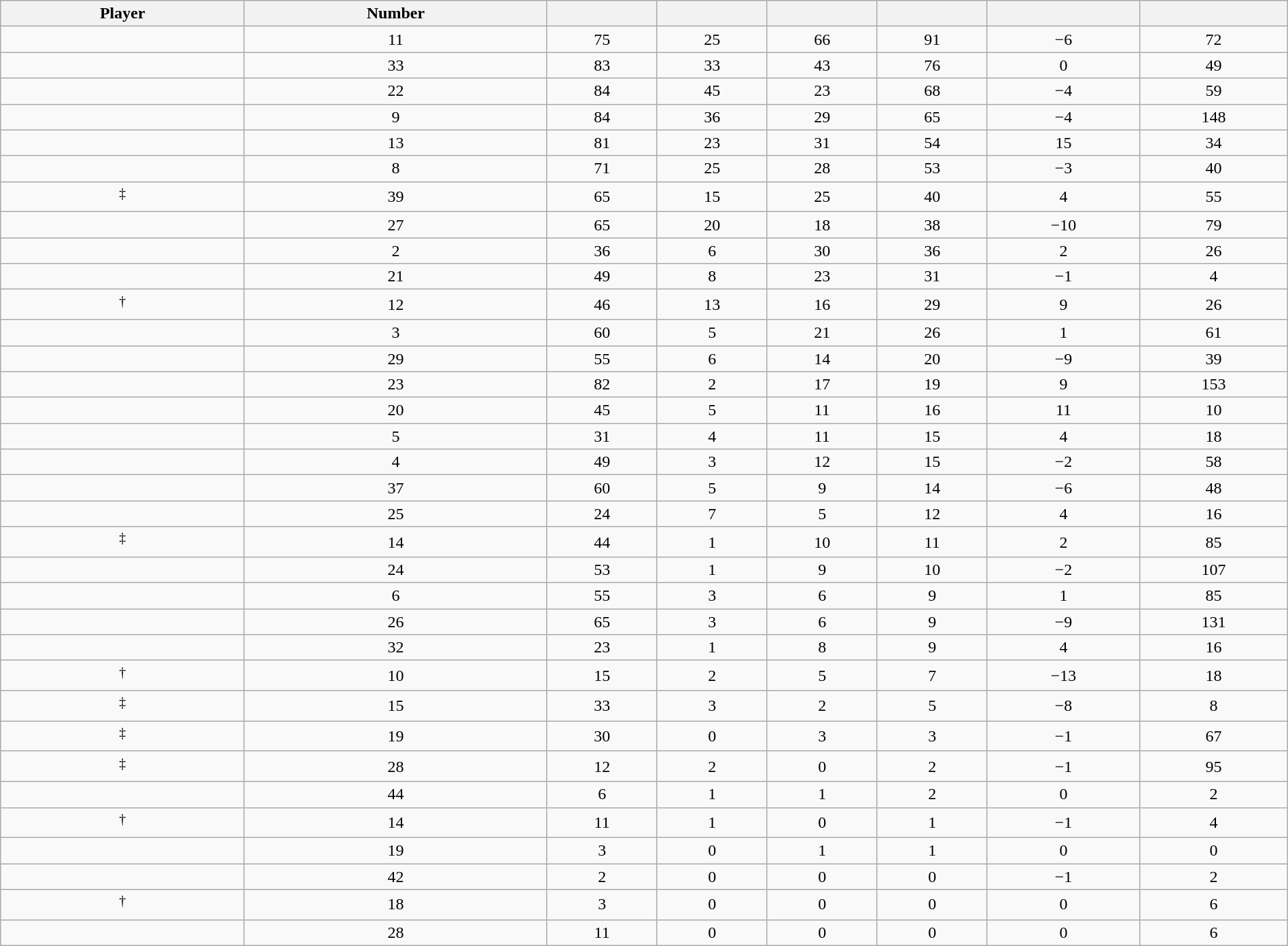<table class="wikitable sortable" style="width:100%;">
<tr align=center>
<th>Player</th>
<th>Number</th>
<th></th>
<th></th>
<th></th>
<th></th>
<th data-sort-type="number"></th>
<th></th>
</tr>
<tr align=center>
<td></td>
<td>11</td>
<td>75</td>
<td>25</td>
<td>66</td>
<td>91</td>
<td>−6</td>
<td>72</td>
</tr>
<tr align=center>
<td></td>
<td>33</td>
<td>83</td>
<td>33</td>
<td>43</td>
<td>76</td>
<td>0</td>
<td>49</td>
</tr>
<tr align=center>
<td></td>
<td>22</td>
<td>84</td>
<td>45</td>
<td>23</td>
<td>68</td>
<td>−4</td>
<td>59</td>
</tr>
<tr align=center>
<td></td>
<td>9</td>
<td>84</td>
<td>36</td>
<td>29</td>
<td>65</td>
<td>−4</td>
<td>148</td>
</tr>
<tr align=center>
<td></td>
<td>13</td>
<td>81</td>
<td>23</td>
<td>31</td>
<td>54</td>
<td>15</td>
<td>34</td>
</tr>
<tr align=center>
<td></td>
<td>8</td>
<td>71</td>
<td>25</td>
<td>28</td>
<td>53</td>
<td>−3</td>
<td>40</td>
</tr>
<tr align=center>
<td><sup>‡</sup></td>
<td>39</td>
<td>65</td>
<td>15</td>
<td>25</td>
<td>40</td>
<td>4</td>
<td>55</td>
</tr>
<tr align=center>
<td></td>
<td>27</td>
<td>65</td>
<td>20</td>
<td>18</td>
<td>38</td>
<td>−10</td>
<td>79</td>
</tr>
<tr align=center>
<td></td>
<td>2</td>
<td>36</td>
<td>6</td>
<td>30</td>
<td>36</td>
<td>2</td>
<td>26</td>
</tr>
<tr align=center>
<td></td>
<td>21</td>
<td>49</td>
<td>8</td>
<td>23</td>
<td>31</td>
<td>−1</td>
<td>4</td>
</tr>
<tr align=center>
<td><sup>†</sup></td>
<td>12</td>
<td>46</td>
<td>13</td>
<td>16</td>
<td>29</td>
<td>9</td>
<td>26</td>
</tr>
<tr align=center>
<td></td>
<td>3</td>
<td>60</td>
<td>5</td>
<td>21</td>
<td>26</td>
<td>1</td>
<td>61</td>
</tr>
<tr align=center>
<td></td>
<td>29</td>
<td>55</td>
<td>6</td>
<td>14</td>
<td>20</td>
<td>−9</td>
<td>39</td>
</tr>
<tr align=center>
<td></td>
<td>23</td>
<td>82</td>
<td>2</td>
<td>17</td>
<td>19</td>
<td>9</td>
<td>153</td>
</tr>
<tr align=center>
<td></td>
<td>20</td>
<td>45</td>
<td>5</td>
<td>11</td>
<td>16</td>
<td>11</td>
<td>10</td>
</tr>
<tr align=center>
<td></td>
<td>5</td>
<td>31</td>
<td>4</td>
<td>11</td>
<td>15</td>
<td>4</td>
<td>18</td>
</tr>
<tr align=center>
<td></td>
<td>4</td>
<td>49</td>
<td>3</td>
<td>12</td>
<td>15</td>
<td>−2</td>
<td>58</td>
</tr>
<tr align=center>
<td></td>
<td>37</td>
<td>60</td>
<td>5</td>
<td>9</td>
<td>14</td>
<td>−6</td>
<td>48</td>
</tr>
<tr align=center>
<td></td>
<td>25</td>
<td>24</td>
<td>7</td>
<td>5</td>
<td>12</td>
<td>4</td>
<td>16</td>
</tr>
<tr align=center>
<td><sup>‡</sup></td>
<td>14</td>
<td>44</td>
<td>1</td>
<td>10</td>
<td>11</td>
<td>2</td>
<td>85</td>
</tr>
<tr align=center>
<td></td>
<td>24</td>
<td>53</td>
<td>1</td>
<td>9</td>
<td>10</td>
<td>−2</td>
<td>107</td>
</tr>
<tr align=center>
<td></td>
<td>6</td>
<td>55</td>
<td>3</td>
<td>6</td>
<td>9</td>
<td>1</td>
<td>85</td>
</tr>
<tr align=center>
<td></td>
<td>26</td>
<td>65</td>
<td>3</td>
<td>6</td>
<td>9</td>
<td>−9</td>
<td>131</td>
</tr>
<tr align=center>
<td></td>
<td>32</td>
<td>23</td>
<td>1</td>
<td>8</td>
<td>9</td>
<td>4</td>
<td>16</td>
</tr>
<tr align=center>
<td><sup>†</sup></td>
<td>10</td>
<td>15</td>
<td>2</td>
<td>5</td>
<td>7</td>
<td>−13</td>
<td>18</td>
</tr>
<tr align=center>
<td><sup>‡</sup></td>
<td>15</td>
<td>33</td>
<td>3</td>
<td>2</td>
<td>5</td>
<td>−8</td>
<td>8</td>
</tr>
<tr align=center>
<td><sup>‡</sup></td>
<td>19</td>
<td>30</td>
<td>0</td>
<td>3</td>
<td>3</td>
<td>−1</td>
<td>67</td>
</tr>
<tr align=center>
<td><sup>‡</sup></td>
<td>28</td>
<td>12</td>
<td>2</td>
<td>0</td>
<td>2</td>
<td>−1</td>
<td>95</td>
</tr>
<tr align=center>
<td></td>
<td>44</td>
<td>6</td>
<td>1</td>
<td>1</td>
<td>2</td>
<td>0</td>
<td>2</td>
</tr>
<tr align=center>
<td><sup>†</sup></td>
<td>14</td>
<td>11</td>
<td>1</td>
<td>0</td>
<td>1</td>
<td>−1</td>
<td>4</td>
</tr>
<tr align=center>
<td></td>
<td>19</td>
<td>3</td>
<td>0</td>
<td>1</td>
<td>1</td>
<td>0</td>
<td>0</td>
</tr>
<tr align=center>
<td></td>
<td>42</td>
<td>2</td>
<td>0</td>
<td>0</td>
<td>0</td>
<td>−1</td>
<td>2</td>
</tr>
<tr align=center>
<td><sup>†</sup></td>
<td>18</td>
<td>3</td>
<td>0</td>
<td>0</td>
<td>0</td>
<td>0</td>
<td>6</td>
</tr>
<tr align=center>
<td></td>
<td>28</td>
<td>11</td>
<td>0</td>
<td>0</td>
<td>0</td>
<td>0</td>
<td>6</td>
</tr>
</table>
